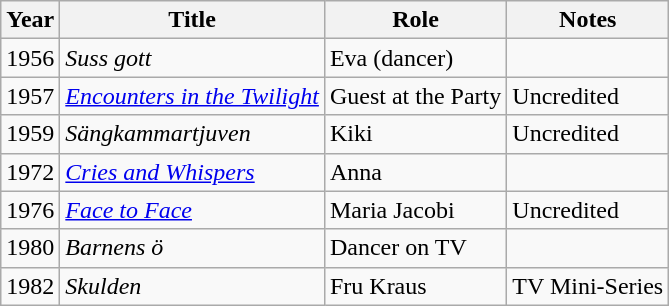<table class="wikitable">
<tr>
<th>Year</th>
<th>Title</th>
<th>Role</th>
<th>Notes</th>
</tr>
<tr>
<td>1956</td>
<td><em>Suss gott</em></td>
<td>Eva (dancer)</td>
<td></td>
</tr>
<tr>
<td>1957</td>
<td><em><a href='#'>Encounters in the Twilight</a></em></td>
<td>Guest at the Party</td>
<td>Uncredited</td>
</tr>
<tr>
<td>1959</td>
<td><em>Sängkammartjuven</em></td>
<td>Kiki</td>
<td>Uncredited</td>
</tr>
<tr>
<td>1972</td>
<td><em><a href='#'>Cries and Whispers</a></em></td>
<td>Anna</td>
<td></td>
</tr>
<tr>
<td>1976</td>
<td><em><a href='#'>Face to Face</a></em></td>
<td>Maria Jacobi</td>
<td>Uncredited</td>
</tr>
<tr>
<td>1980</td>
<td><em>Barnens ö</em></td>
<td>Dancer on TV</td>
<td></td>
</tr>
<tr>
<td>1982</td>
<td><em>Skulden</em></td>
<td>Fru Kraus</td>
<td>TV Mini-Series</td>
</tr>
</table>
